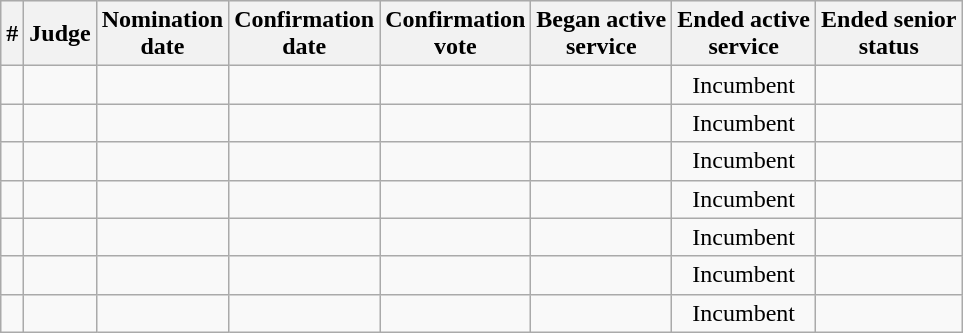<table class="sortable wikitable">
<tr bgcolor="#ececec">
<th>#</th>
<th>Judge</th>
<th>Nomination<br>date</th>
<th>Confirmation<br>date</th>
<th>Confirmation<br>vote</th>
<th>Began active<br>service</th>
<th>Ended active<br>service</th>
<th>Ended senior<br>status</th>
</tr>
<tr>
<td></td>
<td></td>
<td></td>
<td></td>
<td align="center"></td>
<td></td>
<td align="center">Incumbent</td>
<td align="center"></td>
</tr>
<tr>
<td></td>
<td></td>
<td></td>
<td></td>
<td align="center"></td>
<td></td>
<td align="center">Incumbent</td>
<td align="center"></td>
</tr>
<tr>
<td></td>
<td></td>
<td></td>
<td></td>
<td align="center"></td>
<td></td>
<td align="center">Incumbent</td>
<td align="center"></td>
</tr>
<tr>
<td></td>
<td></td>
<td></td>
<td></td>
<td align="center"></td>
<td></td>
<td align="center">Incumbent</td>
<td align="center"></td>
</tr>
<tr>
<td></td>
<td></td>
<td></td>
<td></td>
<td align="center"></td>
<td></td>
<td align="center">Incumbent</td>
<td align="center"></td>
</tr>
<tr>
<td></td>
<td></td>
<td></td>
<td></td>
<td align="center"></td>
<td></td>
<td align="center">Incumbent</td>
<td align="center"></td>
</tr>
<tr>
<td></td>
<td></td>
<td></td>
<td></td>
<td align="center"></td>
<td></td>
<td align="center">Incumbent</td>
<td align="center"></td>
</tr>
</table>
